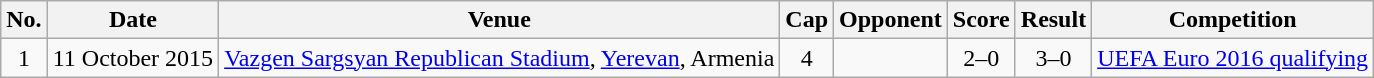<table class="wikitable sortable">
<tr>
<th scope="col">No.</th>
<th scope="col" data-sort-type="date">Date</th>
<th scope="col">Venue</th>
<th scope="col">Cap</th>
<th scope="col">Opponent</th>
<th scope="col">Score</th>
<th scope="col">Result</th>
<th scope="col">Competition</th>
</tr>
<tr>
<td align="center">1</td>
<td>11 October 2015</td>
<td><a href='#'>Vazgen Sargsyan Republican Stadium</a>, <a href='#'>Yerevan</a>, Armenia</td>
<td align="center">4</td>
<td></td>
<td align="center">2–0</td>
<td align="center">3–0</td>
<td><a href='#'>UEFA Euro 2016 qualifying</a></td>
</tr>
</table>
